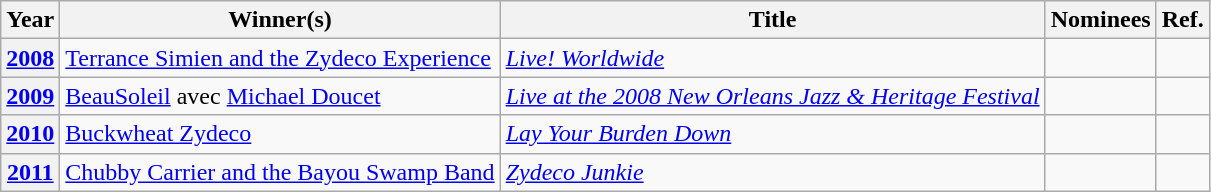<table class="wikitable sortable">
<tr>
<th scope="col">Year</th>
<th scope="col">Winner(s)</th>
<th scope="col">Title</th>
<th scope="col" class="unsortable">Nominees</th>
<th scope="col" class="unsortable">Ref.</th>
</tr>
<tr>
<th scope="row" align="center"><a href='#'>2008</a></th>
<td><a href='#'>Terrance Simien and the Zydeco Experience</a></td>
<td><em><a href='#'>Live! Worldwide</a></em></td>
<td></td>
<td align="center"></td>
</tr>
<tr>
<th scope="row" align="center"><a href='#'>2009</a></th>
<td><a href='#'>BeauSoleil</a> avec <a href='#'>Michael Doucet</a></td>
<td><em><a href='#'>Live at the 2008 New Orleans Jazz & Heritage Festival</a></em></td>
<td></td>
<td align="center"></td>
</tr>
<tr>
<th scope="row" align="center"><a href='#'>2010</a></th>
<td><a href='#'>Buckwheat Zydeco</a></td>
<td><em><a href='#'>Lay Your Burden Down</a></em></td>
<td></td>
<td align="center"></td>
</tr>
<tr>
<th scope="row" align="center"><a href='#'>2011</a></th>
<td><a href='#'>Chubby Carrier and the Bayou Swamp Band</a></td>
<td><em><a href='#'>Zydeco Junkie</a></em></td>
<td></td>
<td align="center"></td>
</tr>
</table>
